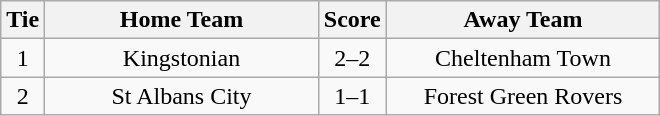<table class="wikitable" style="text-align:center;">
<tr>
<th width=20>Tie</th>
<th width=175>Home Team</th>
<th width=20>Score</th>
<th width=175>Away Team</th>
</tr>
<tr>
<td>1</td>
<td>Kingstonian</td>
<td>2–2</td>
<td>Cheltenham Town</td>
</tr>
<tr>
<td>2</td>
<td>St Albans City</td>
<td>1–1</td>
<td>Forest Green Rovers</td>
</tr>
</table>
